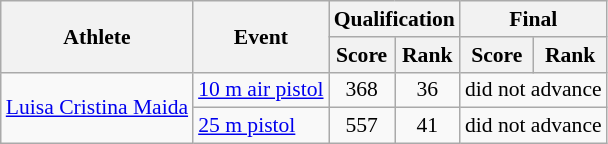<table class="wikitable" style="font-size:90%">
<tr>
<th rowspan="2">Athlete</th>
<th rowspan="2">Event</th>
<th colspan="2">Qualification</th>
<th colspan="2">Final</th>
</tr>
<tr>
<th>Score</th>
<th>Rank</th>
<th>Score</th>
<th>Rank</th>
</tr>
<tr>
<td rowspan=2><a href='#'>Luisa Cristina Maida</a></td>
<td><a href='#'>10 m air pistol</a></td>
<td align="center">368</td>
<td align="center">36</td>
<td colspan="2"  align="center">did not advance</td>
</tr>
<tr>
<td><a href='#'>25 m pistol</a></td>
<td align="center">557</td>
<td align="center">41</td>
<td colspan="2"  align="center">did not advance</td>
</tr>
</table>
